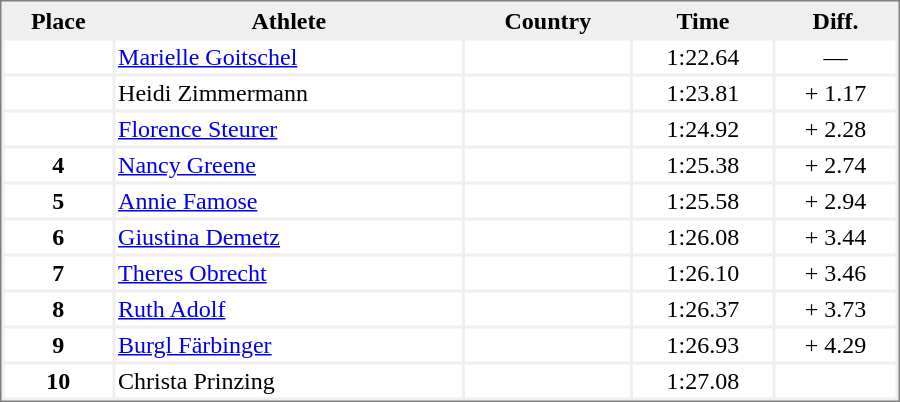<table style="border-style:solid;border-width:1px;border-color:#808080;background-color:#EFEFEF" cellspacing="2" cellpadding="2" width="600">
<tr bgcolor="#EFEFEF">
<th>Place</th>
<th>Athlete</th>
<th>Country</th>
<th>Time</th>
<th>Diff.</th>
</tr>
<tr align="center" valign="top" bgcolor="#FFFFFF">
<td></td>
<td align="left"><a href='#'>Marielle Goitschel</a></td>
<td align=left></td>
<td>1:22.64</td>
<td>—</td>
</tr>
<tr align="center" valign="top" bgcolor="#FFFFFF">
<td></td>
<td align="left">Heidi Zimmermann</td>
<td align=left></td>
<td>1:23.81</td>
<td>+ 1.17</td>
</tr>
<tr align="center" valign="top" bgcolor="#FFFFFF">
<td></td>
<td align="left"><a href='#'>Florence Steurer</a></td>
<td align=left></td>
<td>1:24.92</td>
<td>+ 2.28</td>
</tr>
<tr align="center" valign="top" bgcolor="#FFFFFF">
<th>4</th>
<td align="left"><a href='#'>Nancy Greene</a></td>
<td align="left"></td>
<td>1:25.38</td>
<td>+ 2.74</td>
</tr>
<tr align="center" valign="top" bgcolor="#FFFFFF">
<th>5</th>
<td align="left"><a href='#'>Annie Famose</a></td>
<td align="left"></td>
<td>1:25.58</td>
<td>+ 2.94</td>
</tr>
<tr align="center" valign="top" bgcolor="#FFFFFF">
<th>6</th>
<td align="left"><a href='#'>Giustina Demetz</a></td>
<td align="left"></td>
<td>1:26.08</td>
<td>+ 3.44</td>
</tr>
<tr align="center" valign="top" bgcolor="#FFFFFF">
<th>7</th>
<td align="left"><a href='#'>Theres Obrecht</a></td>
<td align="left"></td>
<td>1:26.10</td>
<td>+ 3.46</td>
</tr>
<tr align="center" valign="top" bgcolor="#FFFFFF">
<th>8</th>
<td align="left"><a href='#'>Ruth Adolf</a></td>
<td align="left"></td>
<td>1:26.37</td>
<td>+ 3.73</td>
</tr>
<tr align="center" valign="top" bgcolor="#FFFFFF">
<th>9</th>
<td align="left"><a href='#'>Burgl Färbinger</a></td>
<td align="left"></td>
<td>1:26.93</td>
<td>+ 4.29</td>
</tr>
<tr align="center" valign="top" bgcolor="#FFFFFF">
<th>10</th>
<td align="left">Christa Prinzing</td>
<td align="left"></td>
<td>1:27.08</td>
<td></td>
</tr>
</table>
